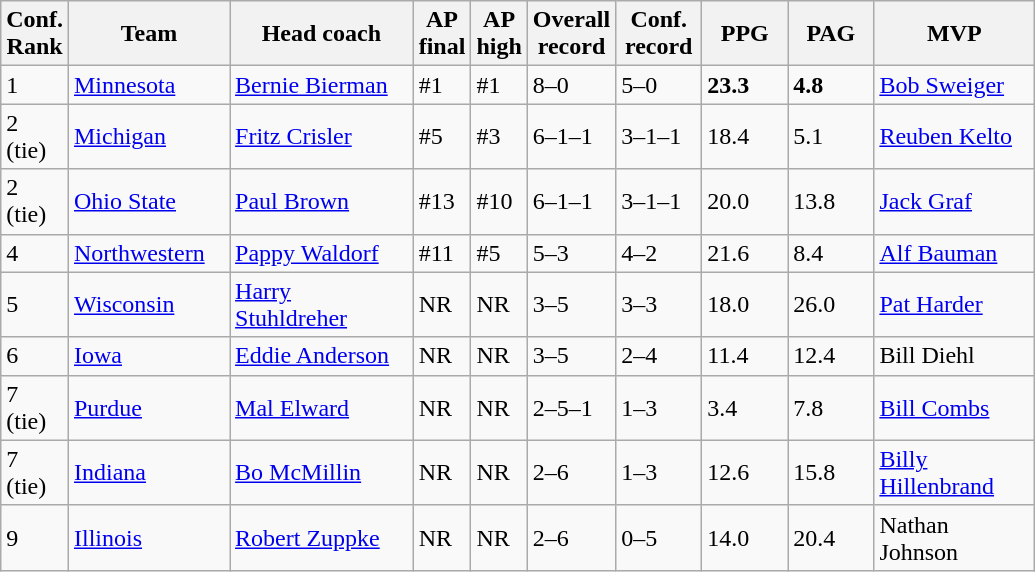<table class="sortable wikitable">
<tr>
<th width="25">Conf. Rank</th>
<th width="100">Team</th>
<th width="115">Head coach</th>
<th width="25">AP final</th>
<th width="25">AP high</th>
<th width="50">Overall record</th>
<th width="50">Conf. record</th>
<th width="50">PPG</th>
<th width="50">PAG</th>
<th width="100">MVP</th>
</tr>
<tr align="left" bgcolor="">
<td>1</td>
<td><a href='#'>Minnesota</a></td>
<td><a href='#'>Bernie Bierman</a></td>
<td>#1</td>
<td>#1</td>
<td>8–0</td>
<td>5–0</td>
<td><strong>23.3</strong></td>
<td><strong>4.8</strong></td>
<td><a href='#'>Bob Sweiger</a></td>
</tr>
<tr align="left" bgcolor="">
<td>2 (tie)</td>
<td><a href='#'>Michigan</a></td>
<td><a href='#'>Fritz Crisler</a></td>
<td>#5</td>
<td>#3</td>
<td>6–1–1</td>
<td>3–1–1</td>
<td>18.4</td>
<td>5.1</td>
<td><a href='#'>Reuben Kelto</a></td>
</tr>
<tr align="left" bgcolor="">
<td>2 (tie)</td>
<td><a href='#'>Ohio State</a></td>
<td><a href='#'>Paul Brown</a></td>
<td>#13</td>
<td>#10</td>
<td>6–1–1</td>
<td>3–1–1</td>
<td>20.0</td>
<td>13.8</td>
<td><a href='#'>Jack Graf</a></td>
</tr>
<tr align="left" bgcolor="">
<td>4</td>
<td><a href='#'>Northwestern</a></td>
<td><a href='#'>Pappy Waldorf</a></td>
<td>#11</td>
<td>#5</td>
<td>5–3</td>
<td>4–2</td>
<td>21.6</td>
<td>8.4</td>
<td><a href='#'>Alf Bauman</a></td>
</tr>
<tr align="left" bgcolor="">
<td>5</td>
<td><a href='#'>Wisconsin</a></td>
<td><a href='#'>Harry Stuhldreher</a></td>
<td>NR</td>
<td>NR</td>
<td>3–5</td>
<td>3–3</td>
<td>18.0</td>
<td>26.0</td>
<td><a href='#'>Pat Harder</a></td>
</tr>
<tr align="left" bgcolor="">
<td>6</td>
<td><a href='#'>Iowa</a></td>
<td><a href='#'>Eddie Anderson</a></td>
<td>NR</td>
<td>NR</td>
<td>3–5</td>
<td>2–4</td>
<td>11.4</td>
<td>12.4</td>
<td>Bill Diehl</td>
</tr>
<tr align="left" bgcolor="">
<td>7 (tie)</td>
<td><a href='#'>Purdue</a></td>
<td><a href='#'>Mal Elward</a></td>
<td>NR</td>
<td>NR</td>
<td>2–5–1</td>
<td>1–3</td>
<td>3.4</td>
<td>7.8</td>
<td><a href='#'>Bill Combs</a></td>
</tr>
<tr align="left" bgcolor="">
<td>7 (tie)</td>
<td><a href='#'>Indiana</a></td>
<td><a href='#'>Bo McMillin</a></td>
<td>NR</td>
<td>NR</td>
<td>2–6</td>
<td>1–3</td>
<td>12.6</td>
<td>15.8</td>
<td><a href='#'>Billy Hillenbrand</a></td>
</tr>
<tr align="left" bgcolor="">
<td>9</td>
<td><a href='#'>Illinois</a></td>
<td><a href='#'>Robert Zuppke</a></td>
<td>NR</td>
<td>NR</td>
<td>2–6</td>
<td>0–5</td>
<td>14.0</td>
<td>20.4</td>
<td>Nathan Johnson</td>
</tr>
</table>
